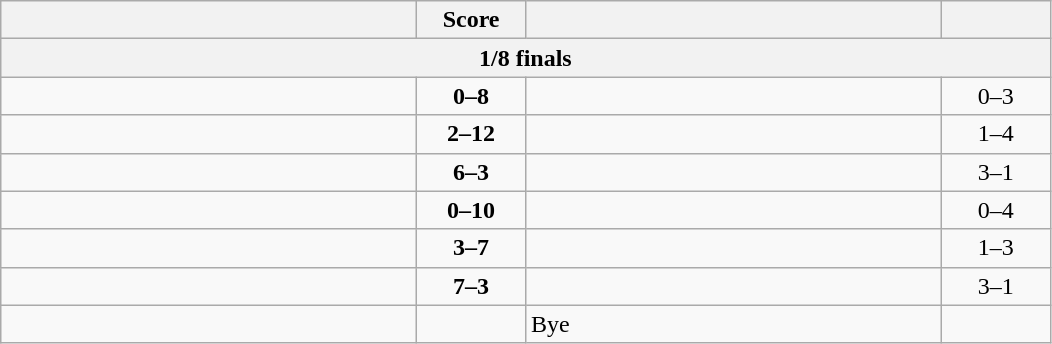<table class="wikitable" style="text-align: left;">
<tr>
<th align="right" width="270"></th>
<th width="65">Score</th>
<th align="left" width="270"></th>
<th width="65"></th>
</tr>
<tr>
<th colspan=4>1/8 finals</th>
</tr>
<tr>
<td></td>
<td align="center"><strong>0–8</strong></td>
<td><strong></strong></td>
<td align=center>0–3 <strong></strong></td>
</tr>
<tr>
<td></td>
<td align="center"><strong>2–12</strong></td>
<td><strong></strong></td>
<td align=center>1–4 <strong></strong></td>
</tr>
<tr>
<td><strong></strong></td>
<td align="center"><strong>6–3</strong></td>
<td></td>
<td align=center>3–1 <strong></strong></td>
</tr>
<tr>
<td></td>
<td align="center"><strong>0–10</strong></td>
<td><strong></strong></td>
<td align=center>0–4 <strong></strong></td>
</tr>
<tr>
<td></td>
<td align="center"><strong>3–7</strong></td>
<td><strong></strong></td>
<td align=center>1–3 <strong></strong></td>
</tr>
<tr>
<td><strong></strong></td>
<td align="center"><strong>7–3</strong></td>
<td></td>
<td align=center>3–1 <strong></strong></td>
</tr>
<tr>
<td><strong></strong></td>
<td></td>
<td>Bye</td>
<td></td>
</tr>
</table>
